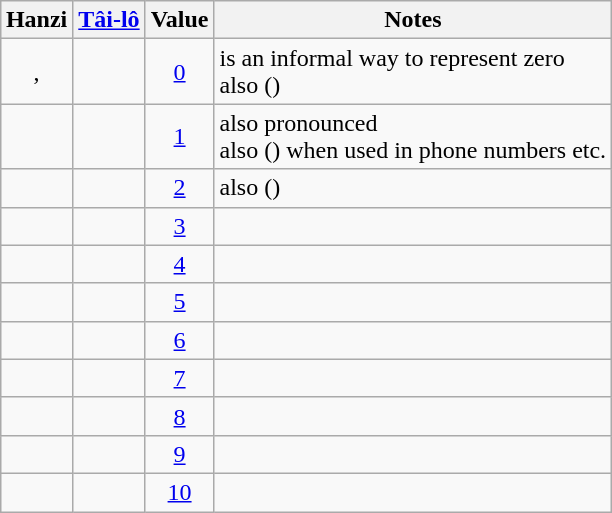<table class="wikitable" style="text-align:center; margin:auto">
<tr>
<th>Hanzi</th>
<th><a href='#'>Tâi-lô</a></th>
<th>Value</th>
<th>Notes</th>
</tr>
<tr>
<td>, </td>
<td></td>
<td><a href='#'>0</a></td>
<td align="left"> is an informal way to represent zero<br>also  ()</td>
</tr>
<tr>
<td></td>
<td></td>
<td><a href='#'>1</a></td>
<td align="left">also pronounced <br>also  () when used in phone numbers etc.</td>
</tr>
<tr>
<td></td>
<td></td>
<td><a href='#'>2</a></td>
<td align="left">also  ()</td>
</tr>
<tr>
<td></td>
<td></td>
<td><a href='#'>3</a></td>
<td></td>
</tr>
<tr>
<td></td>
<td></td>
<td><a href='#'>4</a></td>
<td></td>
</tr>
<tr>
<td></td>
<td></td>
<td><a href='#'>5</a></td>
<td></td>
</tr>
<tr>
<td></td>
<td></td>
<td><a href='#'>6</a></td>
<td></td>
</tr>
<tr>
<td></td>
<td></td>
<td><a href='#'>7</a></td>
<td></td>
</tr>
<tr>
<td></td>
<td></td>
<td><a href='#'>8</a></td>
<td></td>
</tr>
<tr>
<td></td>
<td></td>
<td><a href='#'>9</a></td>
<td></td>
</tr>
<tr>
<td></td>
<td></td>
<td><a href='#'>10</a></td>
<td></td>
</tr>
</table>
